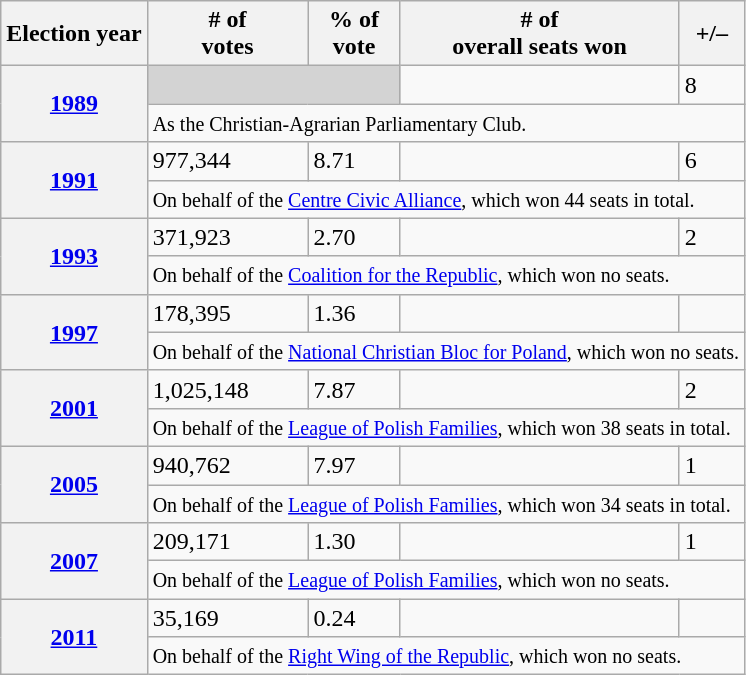<table class=wikitable>
<tr>
<th>Election year</th>
<th># of<br>votes</th>
<th>% of<br>vote</th>
<th># of<br>overall seats won</th>
<th>+/–</th>
</tr>
<tr>
<th rowspan="2"><a href='#'>1989</a></th>
<td colspan=2 style="background:lightgrey;"></td>
<td></td>
<td>8</td>
</tr>
<tr>
<td colspan=7><small>As the Christian-Agrarian Parliamentary Club.</small></td>
</tr>
<tr>
<th rowspan="2"><a href='#'>1991</a></th>
<td>977,344</td>
<td>8.71</td>
<td></td>
<td>6</td>
</tr>
<tr>
<td colspan=7><small>On behalf of the <a href='#'>Centre Civic Alliance</a>, which won 44 seats in total.</small></td>
</tr>
<tr>
<th rowspan="2"><a href='#'>1993</a></th>
<td>371,923</td>
<td>2.70</td>
<td></td>
<td>2</td>
</tr>
<tr>
<td colspan=7><small>On behalf of the <a href='#'>Coalition for the Republic</a>, which won no seats.</small></td>
</tr>
<tr>
<th rowspan="2"><a href='#'>1997</a></th>
<td>178,395</td>
<td>1.36</td>
<td></td>
<td></td>
</tr>
<tr>
<td colspan=7><small>On behalf of the <a href='#'>National Christian Bloc for Poland</a>, which won no seats.</small></td>
</tr>
<tr>
<th rowspan="2"><a href='#'>2001</a></th>
<td>1,025,148</td>
<td>7.87</td>
<td></td>
<td>2</td>
</tr>
<tr>
<td colspan=7><small>On behalf of the <a href='#'>League of Polish Families</a>, which won 38 seats in total.</small></td>
</tr>
<tr>
<th rowspan="2"><a href='#'>2005</a></th>
<td>940,762</td>
<td>7.97</td>
<td></td>
<td>1</td>
</tr>
<tr>
<td colspan=7><small>On behalf of the <a href='#'>League of Polish Families</a>, which won 34 seats in total.</small></td>
</tr>
<tr>
<th rowspan="2"><a href='#'>2007</a></th>
<td>209,171</td>
<td>1.30</td>
<td></td>
<td>1</td>
</tr>
<tr>
<td colspan=7><small>On behalf of the <a href='#'>League of Polish Families</a>, which won no seats.</small></td>
</tr>
<tr>
<th rowspan="2"><a href='#'>2011</a></th>
<td>35,169</td>
<td>0.24</td>
<td></td>
<td></td>
</tr>
<tr>
<td colspan=7><small>On behalf of the <a href='#'>Right Wing of the Republic</a>, which won no seats.</small></td>
</tr>
</table>
